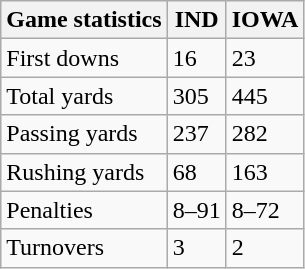<table class="wikitable">
<tr>
<th>Game statistics</th>
<th>IND</th>
<th>IOWA</th>
</tr>
<tr>
<td>First downs</td>
<td>16</td>
<td>23</td>
</tr>
<tr>
<td>Total yards</td>
<td>305</td>
<td>445</td>
</tr>
<tr>
<td>Passing yards</td>
<td>237</td>
<td>282</td>
</tr>
<tr>
<td>Rushing yards</td>
<td>68</td>
<td>163</td>
</tr>
<tr>
<td>Penalties</td>
<td>8–91</td>
<td>8–72</td>
</tr>
<tr>
<td>Turnovers</td>
<td>3</td>
<td>2</td>
</tr>
</table>
